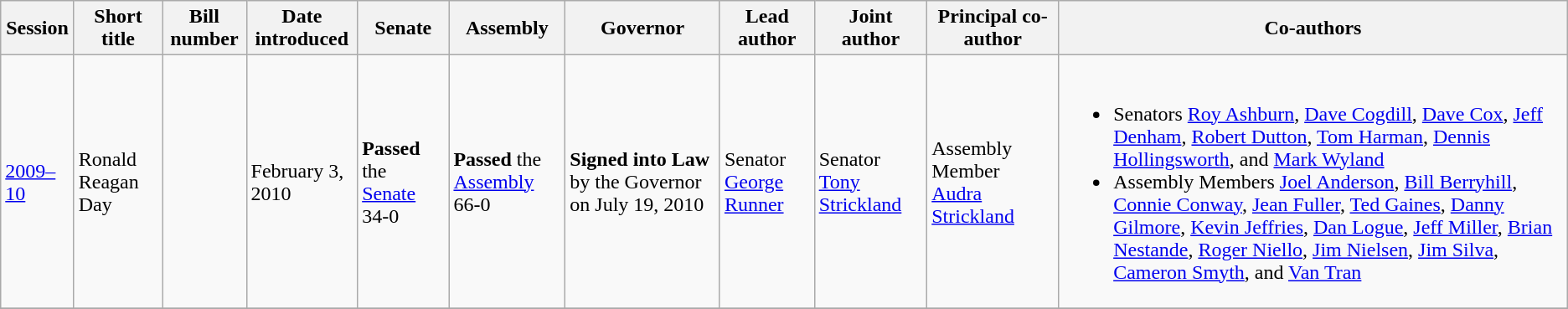<table class="wikitable">
<tr>
<th>Session</th>
<th>Short title</th>
<th>Bill number</th>
<th>Date introduced</th>
<th>Senate</th>
<th>Assembly</th>
<th>Governor</th>
<th>Lead author</th>
<th>Joint author</th>
<th>Principal co-author</th>
<th>Co-authors</th>
</tr>
<tr>
<td><a href='#'>2009–10</a></td>
<td>Ronald Reagan Day</td>
<td></td>
<td>February 3, 2010</td>
<td><strong>Passed</strong> the <a href='#'>Senate</a> 34-0</td>
<td><strong>Passed</strong> the <a href='#'>Assembly</a> 66-0</td>
<td><strong>Signed into Law</strong> by the Governor on July 19, 2010</td>
<td>Senator <a href='#'>George Runner</a></td>
<td>Senator <a href='#'>Tony Strickland</a></td>
<td>Assembly Member <a href='#'>Audra Strickland</a></td>
<td><br><ul><li>Senators <a href='#'>Roy Ashburn</a>, <a href='#'>Dave Cogdill</a>, <a href='#'>Dave Cox</a>, <a href='#'>Jeff Denham</a>, <a href='#'>Robert Dutton</a>, <a href='#'>Tom Harman</a>, <a href='#'>Dennis Hollingsworth</a>, and <a href='#'>Mark Wyland</a></li><li>Assembly Members <a href='#'>Joel Anderson</a>, <a href='#'>Bill Berryhill</a>, <a href='#'>Connie Conway</a>, <a href='#'>Jean Fuller</a>, <a href='#'>Ted Gaines</a>, <a href='#'>Danny Gilmore</a>, <a href='#'>Kevin Jeffries</a>, <a href='#'>Dan Logue</a>, <a href='#'>Jeff Miller</a>, <a href='#'>Brian Nestande</a>, <a href='#'>Roger Niello</a>, <a href='#'>Jim Nielsen</a>, <a href='#'>Jim Silva</a>, <a href='#'>Cameron Smyth</a>, and <a href='#'>Van Tran</a></li></ul></td>
</tr>
<tr>
</tr>
</table>
